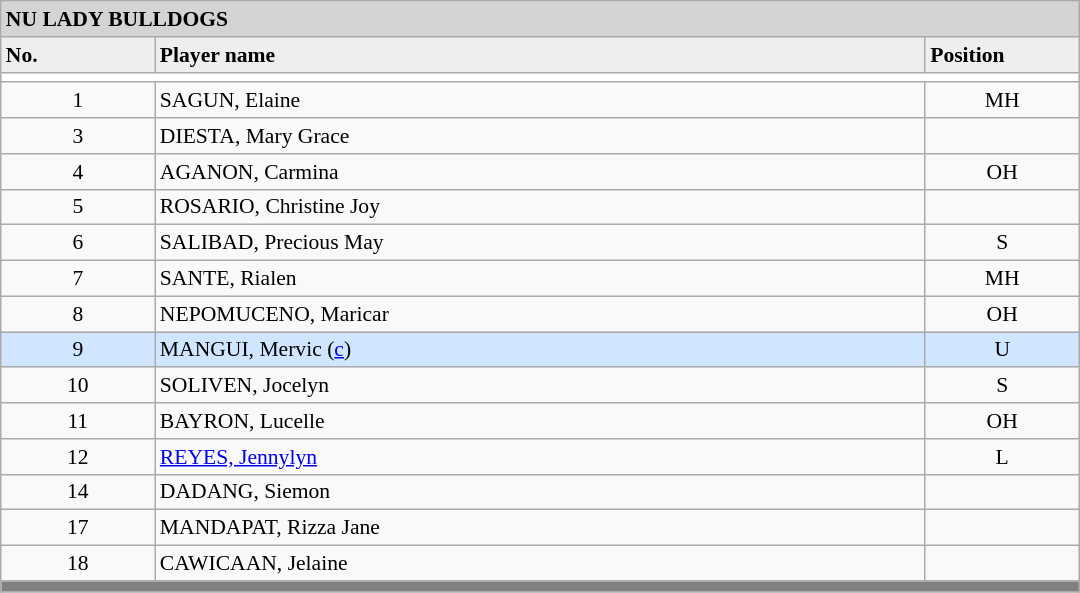<table class="wikitable collapsible collapsed" style="font-size:90%;width:50em;">
<tr>
<th style="background:#D4D4D4; text-align:left;" colspan=3> NU LADY BULLDOGS</th>
</tr>
<tr style="background:#EEEEEE; font-weight:bold;">
<td width=10%>No.</td>
<td width=50%>Player name</td>
<td width=10%>Position</td>
</tr>
<tr style="background:#FFFFFF;">
<td colspan=3 style="text-align:center"></td>
</tr>
<tr>
<td style="text-align:center">1</td>
<td>SAGUN, Elaine</td>
<td style="text-align:center">MH</td>
</tr>
<tr>
<td style="text-align:center">3</td>
<td>DIESTA, Mary Grace</td>
<td style="text-align:center"></td>
</tr>
<tr>
<td style="text-align:center">4</td>
<td>AGANON, Carmina</td>
<td style="text-align:center">OH</td>
</tr>
<tr>
<td style="text-align:center">5</td>
<td>ROSARIO, Christine Joy</td>
<td style="text-align:center"></td>
</tr>
<tr>
<td style="text-align:center">6</td>
<td>SALIBAD, Precious May</td>
<td style="text-align:center">S</td>
</tr>
<tr>
<td style="text-align:center">7</td>
<td>SANTE, Rialen</td>
<td style="text-align:center">MH</td>
</tr>
<tr>
<td style="text-align:center">8</td>
<td>NEPOMUCENO, Maricar</td>
<td style="text-align:center">OH</td>
</tr>
<tr style="background:#D0E6FF">
<td style="text-align:center">9</td>
<td>MANGUI, Mervic (<a href='#'>c</a>)</td>
<td style="text-align:center">U</td>
</tr>
<tr>
<td style="text-align:center">10</td>
<td>SOLIVEN, Jocelyn</td>
<td style="text-align:center">S</td>
</tr>
<tr>
<td style="text-align:center">11</td>
<td>BAYRON, Lucelle</td>
<td style="text-align:center">OH</td>
</tr>
<tr>
<td style="text-align:center">12</td>
<td><a href='#'>REYES, Jennylyn</a></td>
<td style="text-align:center">L</td>
</tr>
<tr>
<td style="text-align:center">14</td>
<td>DADANG, Siemon</td>
<td style="text-align:center"></td>
</tr>
<tr>
<td style="text-align:center">17</td>
<td>MANDAPAT, Rizza Jane</td>
<td style="text-align:center"></td>
</tr>
<tr>
<td style="text-align:center">18</td>
<td>CAWICAAN, Jelaine</td>
<td style="text-align:center"></td>
</tr>
<tr>
<th style="background:gray;" colspan=3></th>
</tr>
<tr>
</tr>
</table>
